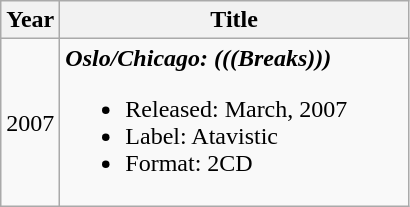<table class="wikitable">
<tr>
<th>Year</th>
<th style="width:225px;">Title</th>
</tr>
<tr>
<td>2007</td>
<td><strong><em>Oslo/Chicago: (((Breaks)))</em></strong><br><ul><li>Released: March, 2007</li><li>Label: Atavistic </li><li>Format: 2CD</li></ul></td>
</tr>
</table>
